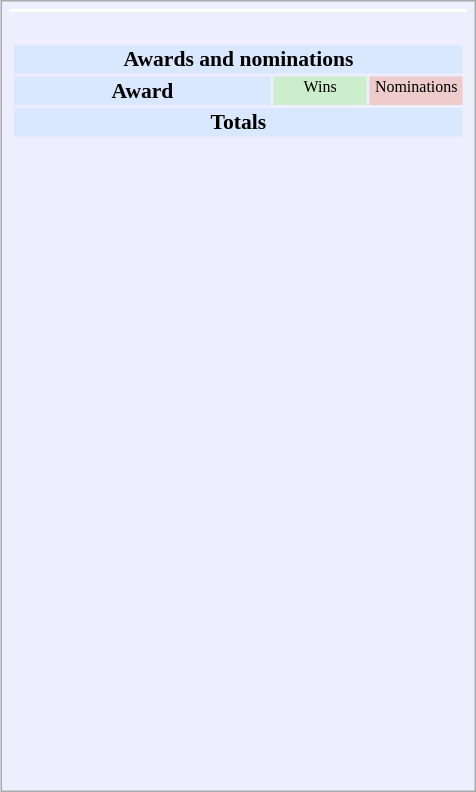<table class="infobox" style="width:22em; text-align:left; font-size:90%; vertical-align:middle; background:#eef;">
<tr style="background:white;">
<td colspan="2" style="text-align:center;"></td>
</tr>
<tr>
<td colspan="3" style="text-align:center;"><br><table class="collapsible collapsed" style="width:100%;">
<tr>
<th colspan="3" style="background:#d9e8ff; text-align:center;">Awards and nominations</th>
</tr>
<tr style="background:#d9e8ff; text-align:center;">
<th style="vertical-align: middle;">Award</th>
<td style="background:#cec; font-size:8pt; width:60px;">Wins</td>
<td style="background:#ecc; font-size:8pt; width:60px;">Nominations</td>
</tr>
<tr style="background:#d9e8ff;">
<td colspan="3" style="text-align:center;"><strong>Totals</strong></td>
</tr>
<tr>
<td align=center><br></td>
<td></td>
<td></td>
</tr>
<tr>
<td align=center><br></td>
<td></td>
<td></td>
</tr>
<tr>
<td align=center><br></td>
<td></td>
<td></td>
</tr>
<tr>
<td align=center><br></td>
<td></td>
<td></td>
</tr>
<tr>
<td align=center><br></td>
<td></td>
<td></td>
</tr>
<tr>
<td align=center><br></td>
<td></td>
<td></td>
</tr>
<tr>
<td align=center><br></td>
<td></td>
<td></td>
</tr>
<tr>
<td align=center><br></td>
<td></td>
<td></td>
</tr>
<tr>
<td align=center><br></td>
<td></td>
<td></td>
</tr>
<tr>
<td align=center><br></td>
<td></td>
<td></td>
</tr>
<tr>
<td align=center><br></td>
<td></td>
<td></td>
</tr>
<tr>
<td align=center><br></td>
<td></td>
<td></td>
</tr>
<tr>
<td align=center><br></td>
<td></td>
<td></td>
</tr>
<tr>
<td align=center><br></td>
<td></td>
<td></td>
</tr>
<tr>
<td align=center><br></td>
<td></td>
<td></td>
</tr>
<tr>
<td align=center><br></td>
<td></td>
<td></td>
</tr>
<tr>
<td align=center><br></td>
<td></td>
<td></td>
</tr>
<tr>
<td align=center><br></td>
<td></td>
<td></td>
</tr>
<tr>
<td align=center><br></td>
<td></td>
<td></td>
</tr>
<tr>
<td align=center><br></td>
<td></td>
<td></td>
</tr>
</table>
</td>
</tr>
<tr style="background-color#d9e8ff">
<td></td>
<td></td>
</tr>
<tr>
<td></td>
<td></td>
</tr>
</table>
